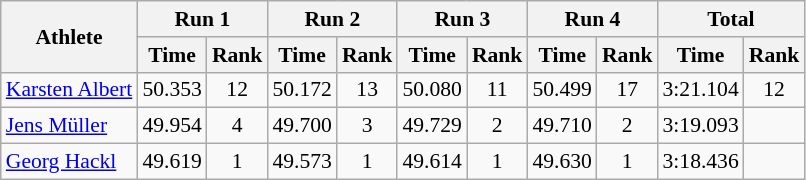<table class="wikitable" border="1" style="font-size:90%">
<tr>
<th rowspan="2">Athlete</th>
<th colspan="2">Run 1</th>
<th colspan="2">Run 2</th>
<th colspan="2">Run 3</th>
<th colspan="2">Run 4</th>
<th colspan="2">Total</th>
</tr>
<tr>
<th>Time</th>
<th>Rank</th>
<th>Time</th>
<th>Rank</th>
<th>Time</th>
<th>Rank</th>
<th>Time</th>
<th>Rank</th>
<th>Time</th>
<th>Rank</th>
</tr>
<tr>
<td><a href='#'>Karsten Albert</a></td>
<td align="center">50.353</td>
<td align="center">12</td>
<td align="center">50.172</td>
<td align="center">13</td>
<td align="center">50.080</td>
<td align="center">11</td>
<td align="center">50.499</td>
<td align="center">17</td>
<td align="center">3:21.104</td>
<td align="center">12</td>
</tr>
<tr>
<td><a href='#'>Jens Müller</a></td>
<td align="center">49.954</td>
<td align="center">4</td>
<td align="center">49.700</td>
<td align="center">3</td>
<td align="center">49.729</td>
<td align="center">2</td>
<td align="center">49.710</td>
<td align="center">2</td>
<td align="center">3:19.093</td>
<td align="center"></td>
</tr>
<tr>
<td><a href='#'>Georg Hackl</a></td>
<td align="center">49.619</td>
<td align="center">1</td>
<td align="center">49.573</td>
<td align="center">1</td>
<td align="center">49.614</td>
<td align="center">1</td>
<td align="center">49.630</td>
<td align="center">1</td>
<td align="center">3:18.436</td>
<td align="center"></td>
</tr>
</table>
